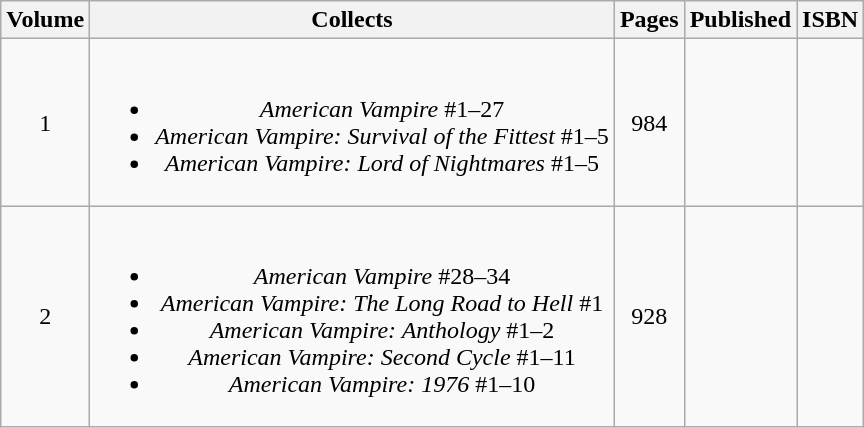<table class="wikitable" style="text-align: center">
<tr>
<th>Volume</th>
<th>Collects</th>
<th>Pages</th>
<th>Published</th>
<th>ISBN</th>
</tr>
<tr>
<td>1</td>
<td><br><ul><li><em>American Vampire</em> #1–27</li><li><em>American Vampire: Survival of the Fittest</em> #1–5</li><li><em>American Vampire: Lord of Nightmares</em> #1–5</li></ul></td>
<td>984</td>
<td></td>
<td></td>
</tr>
<tr>
<td>2</td>
<td><br><ul><li><em>American Vampire</em> #28–34</li><li><em>American Vampire: The Long Road to Hell</em> #1</li><li><em>American Vampire: Anthology</em> #1–2</li><li><em>American Vampire: Second Cycle</em> #1–11</li><li><em>American Vampire: 1976</em> #1–10</li></ul></td>
<td>928</td>
<td></td>
<td></td>
</tr>
</table>
